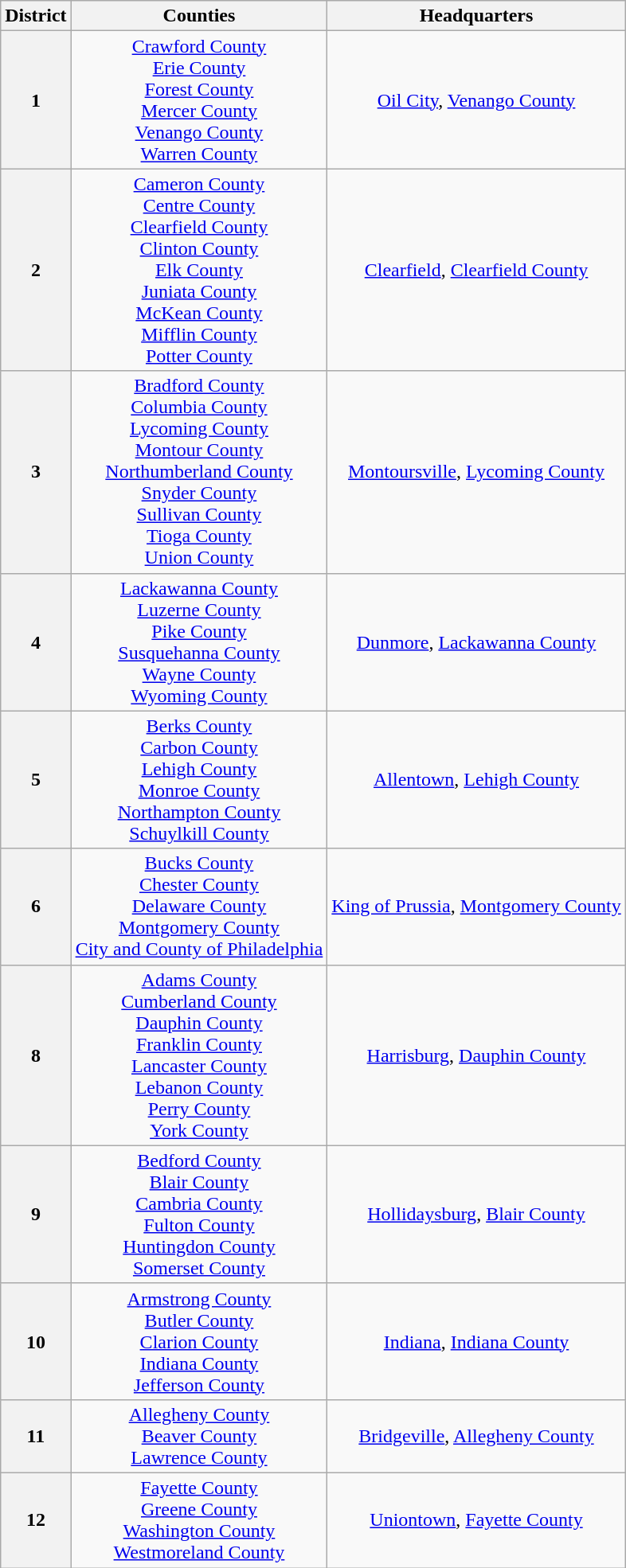<table class="wikitable" style="text-align:center">
<tr>
<th>District</th>
<th>Counties</th>
<th>Headquarters</th>
</tr>
<tr>
<th>1</th>
<td><a href='#'>Crawford County</a><br><a href='#'>Erie County</a><br><a href='#'>Forest County</a> <br><a href='#'>Mercer County</a> <br><a href='#'>Venango County</a> <br><a href='#'>Warren County</a></td>
<td><a href='#'>Oil City</a>, <a href='#'>Venango County</a></td>
</tr>
<tr>
<th>2</th>
<td><a href='#'>Cameron County</a><br><a href='#'>Centre County</a> <br><a href='#'>Clearfield County</a> <br><a href='#'>Clinton County</a> <br><a href='#'>Elk County</a> <br><a href='#'>Juniata County</a> <br><a href='#'>McKean County</a> <br><a href='#'>Mifflin County</a> <br><a href='#'>Potter County</a></td>
<td><a href='#'>Clearfield</a>, <a href='#'>Clearfield County</a></td>
</tr>
<tr>
<th>3</th>
<td><a href='#'>Bradford County</a> <br><a href='#'>Columbia County</a><br><a href='#'>Lycoming County</a> <br><a href='#'>Montour County</a> <br><a href='#'>Northumberland County</a> <br><a href='#'>Snyder County</a> <br><a href='#'>Sullivan County</a> <br><a href='#'>Tioga County</a> <br><a href='#'>Union County</a></td>
<td><a href='#'>Montoursville</a>, <a href='#'>Lycoming County</a></td>
</tr>
<tr>
<th>4</th>
<td><a href='#'>Lackawanna County</a> <br><a href='#'>Luzerne County</a> <br><a href='#'>Pike County</a> <br><a href='#'>Susquehanna County</a> <br><a href='#'>Wayne County</a> <br><a href='#'>Wyoming County</a></td>
<td><a href='#'>Dunmore</a>, <a href='#'>Lackawanna County</a></td>
</tr>
<tr>
<th>5</th>
<td><a href='#'>Berks County</a> <br><a href='#'>Carbon County</a><br><a href='#'>Lehigh County</a> <br><a href='#'>Monroe County</a> <br><a href='#'>Northampton County</a> <br><a href='#'>Schuylkill County</a></td>
<td><a href='#'>Allentown</a>, <a href='#'>Lehigh County</a></td>
</tr>
<tr>
<th>6</th>
<td><a href='#'>Bucks County</a> <br><a href='#'>Chester County</a><br><a href='#'>Delaware County</a> <br><a href='#'>Montgomery County</a> <br><a href='#'>City and County of Philadelphia</a></td>
<td><a href='#'>King of Prussia</a>, <a href='#'>Montgomery County</a></td>
</tr>
<tr>
<th>8</th>
<td><a href='#'>Adams County</a> <br><a href='#'>Cumberland County</a><br><a href='#'>Dauphin County</a> <br><a href='#'>Franklin County</a> <br><a href='#'>Lancaster County</a> <br><a href='#'>Lebanon County</a> <br><a href='#'>Perry County</a> <br><a href='#'>York County</a></td>
<td><a href='#'>Harrisburg</a>, <a href='#'>Dauphin County</a></td>
</tr>
<tr>
<th>9</th>
<td><a href='#'>Bedford County</a><br><a href='#'>Blair County</a> <br><a href='#'>Cambria County</a> <br><a href='#'>Fulton County</a> <br><a href='#'>Huntingdon County</a> <br><a href='#'>Somerset County</a></td>
<td><a href='#'>Hollidaysburg</a>, <a href='#'>Blair County</a></td>
</tr>
<tr>
<th>10</th>
<td><a href='#'>Armstrong County</a><br><a href='#'>Butler County</a> <br><a href='#'>Clarion County</a> <br><a href='#'>Indiana County</a> <br><a href='#'>Jefferson County</a></td>
<td><a href='#'>Indiana</a>, <a href='#'>Indiana County</a></td>
</tr>
<tr>
<th>11</th>
<td><a href='#'>Allegheny County</a><br><a href='#'>Beaver County</a> <br><a href='#'>Lawrence County</a></td>
<td><a href='#'>Bridgeville</a>, <a href='#'>Allegheny County</a></td>
</tr>
<tr>
<th>12</th>
<td><a href='#'>Fayette County</a><br><a href='#'>Greene County</a><br><a href='#'>Washington County</a> <br><a href='#'>Westmoreland County</a></td>
<td><a href='#'>Uniontown</a>, <a href='#'>Fayette County</a></td>
</tr>
</table>
